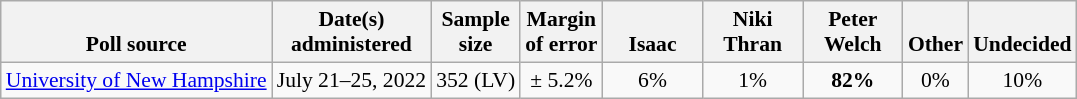<table class="wikitable" style="font-size:90%;text-align:center;">
<tr valign=bottom>
<th>Poll source</th>
<th>Date(s)<br>administered</th>
<th>Sample<br>size</th>
<th>Margin<br>of error</th>
<th style="width:60px;">Isaac<br></th>
<th style="width:60px;">Niki<br>Thran</th>
<th style="width:60px;">Peter<br>Welch</th>
<th>Other</th>
<th>Undecided</th>
</tr>
<tr>
<td style="text-align:left;"><a href='#'>University of New Hampshire</a></td>
<td>July 21–25, 2022</td>
<td>352 (LV)</td>
<td>± 5.2%</td>
<td>6%</td>
<td>1%</td>
<td><strong>82%</strong></td>
<td>0%</td>
<td>10%</td>
</tr>
</table>
